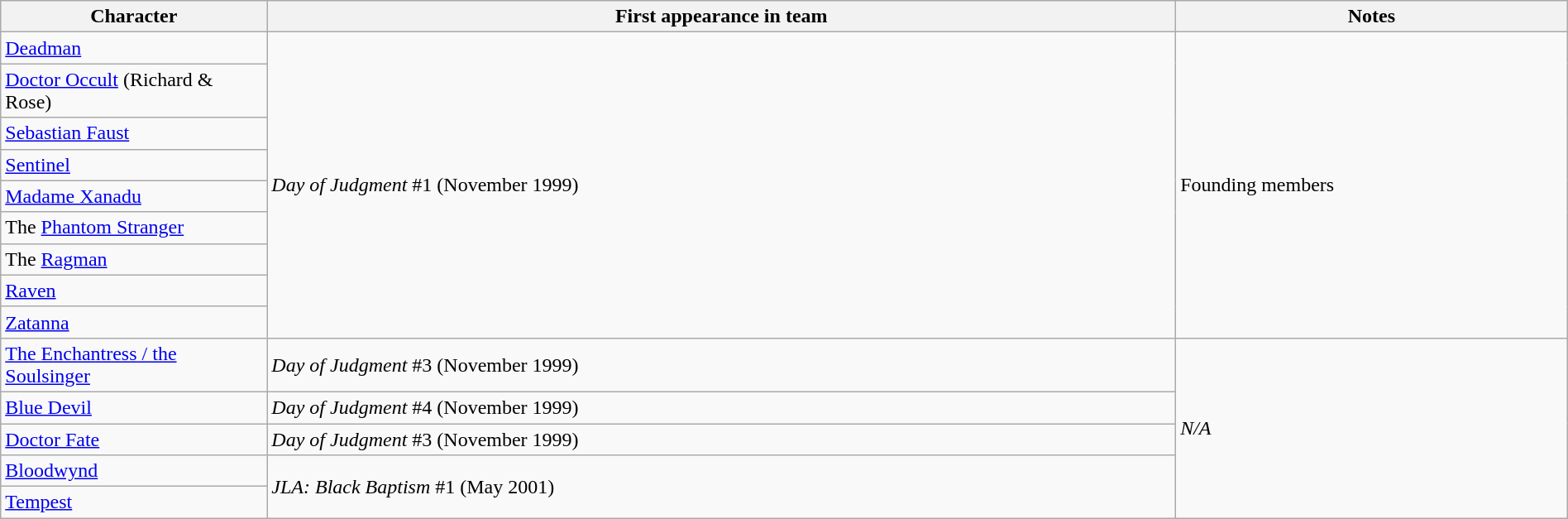<table class="wikitable" width="100%">
<tr>
<th width="17%">Character</th>
<th>First appearance in team</th>
<th width="25%">Notes</th>
</tr>
<tr>
<td valign="top"><a href='#'>Deadman</a></td>
<td rowspan="9"><em>Day of Judgment</em> #1 (November 1999)</td>
<td rowspan="9">Founding members</td>
</tr>
<tr>
<td valign="top"><a href='#'>Doctor Occult</a> (Richard & Rose)</td>
</tr>
<tr>
<td valign="top"><a href='#'>Sebastian Faust</a></td>
</tr>
<tr>
<td valign="top"><a href='#'>Sentinel</a></td>
</tr>
<tr>
<td valign="top"><a href='#'>Madame Xanadu</a></td>
</tr>
<tr>
<td valign="top">The <a href='#'>Phantom Stranger</a></td>
</tr>
<tr>
<td valign="top">The <a href='#'>Ragman</a></td>
</tr>
<tr>
<td valign="top"><a href='#'>Raven</a></td>
</tr>
<tr>
<td valign="top"><a href='#'>Zatanna</a></td>
</tr>
<tr>
<td><a href='#'>The Enchantress / the Soulsinger</a></td>
<td><em>Day of Judgment</em> #3 (November 1999)</td>
<td rowspan="5"><em>N/A</em></td>
</tr>
<tr>
<td><a href='#'>Blue Devil</a></td>
<td><em>Day of Judgment</em> #4 (November 1999)</td>
</tr>
<tr>
<td><a href='#'>Doctor Fate</a></td>
<td><em>Day of Judgment</em> #3 (November 1999)</td>
</tr>
<tr>
<td><a href='#'>Bloodwynd</a></td>
<td rowspan="2"><em>JLA: Black Baptism</em> #1 (May 2001)</td>
</tr>
<tr>
<td><a href='#'>Tempest</a></td>
</tr>
</table>
